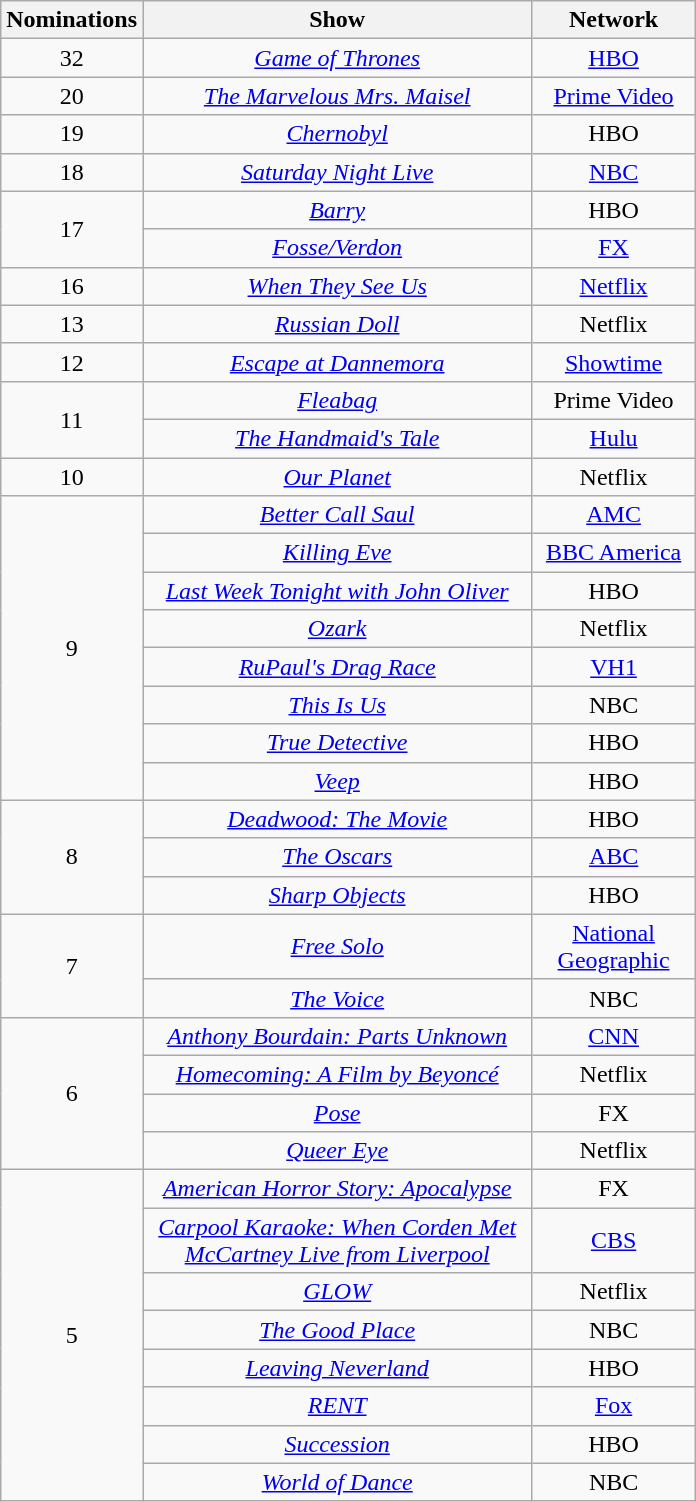<table class="wikitable sortable" style="text-align: center; max-width:29em">
<tr>
<th scope="col">Nominations</th>
<th scope="col">Show</th>
<th scope="col">Network</th>
</tr>
<tr>
<td scope="row">32</td>
<td><em><a href='#'>Game of Thrones</a></em></td>
<td><a href='#'>HBO</a></td>
</tr>
<tr>
<td scope="row">20</td>
<td data-sort-value="Marvelous Mrs. Maisel"><em><a href='#'>The Marvelous Mrs. Maisel</a></em></td>
<td><a href='#'>Prime Video</a></td>
</tr>
<tr>
<td scope="row">19</td>
<td><em><a href='#'>Chernobyl</a></em></td>
<td>HBO</td>
</tr>
<tr>
<td scope="row">18</td>
<td><em><a href='#'>Saturday Night Live</a></em></td>
<td><a href='#'>NBC</a></td>
</tr>
<tr>
<td scope="row" rowspan="2">17</td>
<td><em><a href='#'>Barry</a></em></td>
<td>HBO</td>
</tr>
<tr>
<td><em><a href='#'>Fosse/Verdon</a></em></td>
<td><a href='#'>FX</a></td>
</tr>
<tr>
<td scope="row">16</td>
<td><em><a href='#'>When They See Us</a></em></td>
<td><a href='#'>Netflix</a></td>
</tr>
<tr>
<td scope="row">13</td>
<td><em><a href='#'>Russian Doll</a></em></td>
<td>Netflix</td>
</tr>
<tr>
<td scope="row">12</td>
<td><em><a href='#'>Escape at Dannemora</a></em></td>
<td><a href='#'>Showtime</a></td>
</tr>
<tr>
<td scope="row" rowspan="2">11</td>
<td><em><a href='#'>Fleabag</a></em></td>
<td>Prime Video</td>
</tr>
<tr>
<td data-sort-value="Handmaid's Tale"><em><a href='#'>The Handmaid's Tale</a></em></td>
<td><a href='#'>Hulu</a></td>
</tr>
<tr>
<td scope="row">10</td>
<td><em><a href='#'>Our Planet</a></em></td>
<td>Netflix</td>
</tr>
<tr>
<td scope="row" rowspan="8">9</td>
<td><em><a href='#'>Better Call Saul</a></em></td>
<td><a href='#'>AMC</a></td>
</tr>
<tr>
<td><em><a href='#'>Killing Eve</a></em></td>
<td><a href='#'>BBC America</a></td>
</tr>
<tr>
<td><em><a href='#'>Last Week Tonight with John Oliver</a></em></td>
<td>HBO</td>
</tr>
<tr>
<td><em><a href='#'>Ozark</a></em></td>
<td>Netflix</td>
</tr>
<tr>
<td><em><a href='#'>RuPaul's Drag Race</a></em></td>
<td><a href='#'>VH1</a></td>
</tr>
<tr>
<td><em><a href='#'>This Is Us</a></em></td>
<td>NBC</td>
</tr>
<tr>
<td><em><a href='#'>True Detective</a></em></td>
<td>HBO</td>
</tr>
<tr>
<td><em><a href='#'>Veep</a></em></td>
<td>HBO</td>
</tr>
<tr>
<td scope="row" rowspan="3">8</td>
<td><em><a href='#'>Deadwood: The Movie</a></em></td>
<td>HBO</td>
</tr>
<tr>
<td data-sort-value="Oscars"><em><a href='#'>The Oscars</a></em></td>
<td><a href='#'>ABC</a></td>
</tr>
<tr>
<td><em><a href='#'>Sharp Objects</a></em></td>
<td>HBO</td>
</tr>
<tr>
<td scope="row" rowspan="2">7</td>
<td><em><a href='#'>Free Solo</a></em></td>
<td><a href='#'>National Geographic</a></td>
</tr>
<tr>
<td data-sort-value="Voice"><em><a href='#'>The Voice</a></em></td>
<td>NBC</td>
</tr>
<tr>
<td scope="row" rowspan="4">6</td>
<td><em><a href='#'>Anthony Bourdain: Parts Unknown</a></em></td>
<td><a href='#'>CNN</a></td>
</tr>
<tr>
<td><em><a href='#'>Homecoming: A Film by Beyoncé</a></em></td>
<td>Netflix</td>
</tr>
<tr>
<td><em><a href='#'>Pose</a></em></td>
<td>FX</td>
</tr>
<tr>
<td><em><a href='#'>Queer Eye</a></em></td>
<td>Netflix</td>
</tr>
<tr>
<td scope="row" rowspan="8">5</td>
<td><em><a href='#'>American Horror Story: Apocalypse</a></em></td>
<td>FX</td>
</tr>
<tr>
<td><em><a href='#'>Carpool Karaoke: When Corden Met McCartney Live from Liverpool</a></em></td>
<td><a href='#'>CBS</a></td>
</tr>
<tr>
<td><em><a href='#'>GLOW</a></em></td>
<td>Netflix</td>
</tr>
<tr>
<td data-sort-value="Good Place"><em><a href='#'>The Good Place</a></em></td>
<td>NBC</td>
</tr>
<tr>
<td><em><a href='#'>Leaving Neverland</a></em></td>
<td>HBO</td>
</tr>
<tr>
<td><em><a href='#'>RENT</a></em></td>
<td><a href='#'>Fox</a></td>
</tr>
<tr>
<td><em><a href='#'>Succession</a></em></td>
<td>HBO</td>
</tr>
<tr>
<td><em><a href='#'>World of Dance</a></em></td>
<td>NBC</td>
</tr>
</table>
